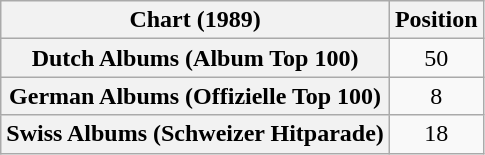<table class="wikitable sortable plainrowheaders" style="text-align:center">
<tr>
<th scope="col">Chart (1989)</th>
<th scope="col">Position</th>
</tr>
<tr>
<th scope="row">Dutch Albums (Album Top 100)</th>
<td>50</td>
</tr>
<tr>
<th scope="row">German Albums (Offizielle Top 100)</th>
<td>8</td>
</tr>
<tr>
<th scope="row">Swiss Albums (Schweizer Hitparade)</th>
<td>18</td>
</tr>
</table>
